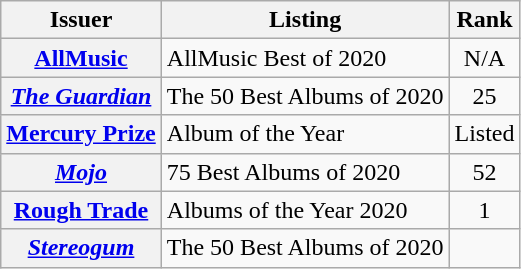<table class="wikitable plainrowheaders">
<tr>
<th scope="col">Issuer</th>
<th scope="col">Listing</th>
<th scope="col">Rank</th>
</tr>
<tr>
<th scope="row"><a href='#'>AllMusic</a></th>
<td>AllMusic Best of 2020</td>
<td style="text-align:center;">N/A</td>
</tr>
<tr>
<th scope="row"><em><a href='#'>The Guardian</a></em></th>
<td>The 50 Best Albums of 2020</td>
<td style="text-align:center;">25</td>
</tr>
<tr>
<th scope="row"><a href='#'>Mercury Prize</a></th>
<td>Album of the Year</td>
<td style="text-align:center;">Listed</td>
</tr>
<tr>
<th scope="row"><em><a href='#'>Mojo</a></em></th>
<td>75 Best Albums of 2020</td>
<td style="text-align:center;">52</td>
</tr>
<tr>
<th scope="row"><a href='#'>Rough Trade</a></th>
<td>Albums of the Year 2020</td>
<td style="text-align:center;">1</td>
</tr>
<tr>
<th scope="row"><em><a href='#'>Stereogum</a></em></th>
<td>The 50 Best Albums of 2020</td>
<td></td>
</tr>
</table>
